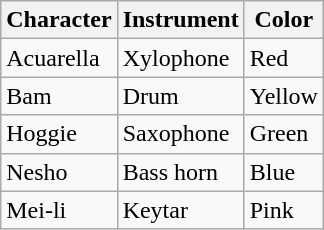<table class="wikitable">
<tr>
<th>Character</th>
<th>Instrument</th>
<th>Color</th>
</tr>
<tr>
<td>Acuarella</td>
<td>Xylophone</td>
<td>Red</td>
</tr>
<tr>
<td>Bam</td>
<td>Drum</td>
<td>Yellow</td>
</tr>
<tr>
<td>Hoggie</td>
<td>Saxophone</td>
<td>Green</td>
</tr>
<tr>
<td>Nesho</td>
<td>Bass horn</td>
<td>Blue</td>
</tr>
<tr>
<td>Mei-li</td>
<td>Keytar</td>
<td>Pink</td>
</tr>
</table>
